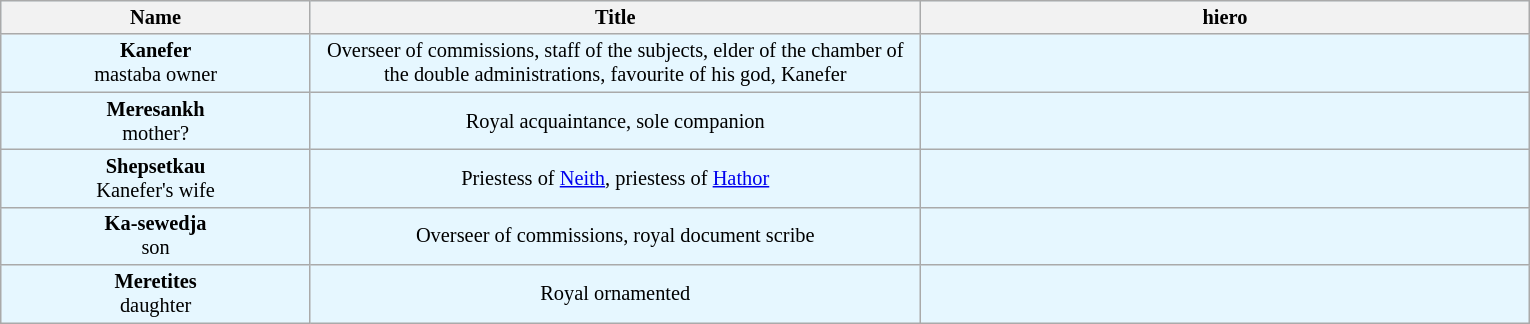<table class="wikitable "style="background-color:#E6F7FF; font-size:85%;text-align:center;">
<tr>
<th scope="col" style="width:200px">Name</th>
<th scope="col" style="width:400px">Title</th>
<th scope="col" style="width:400px">hiero</th>
</tr>
<tr>
<td><strong>Kanefer</strong><br>mastaba owner</td>
<td>Overseer of commissions, staff of the subjects, elder of the chamber of the double administrations, favourite of his god, Kanefer</td>
<td></td>
</tr>
<tr>
<td><strong>Meresankh</strong><br>mother?</td>
<td>Royal acquaintance, sole companion</td>
<td></td>
</tr>
<tr>
<td><strong>Shepsetkau</strong><br>Kanefer's wife</td>
<td>Priestess of <a href='#'>Neith</a>, priestess of <a href='#'>Hathor</a></td>
<td></td>
</tr>
<tr>
<td><strong>Ka-sewedja</strong><br>son</td>
<td>Overseer of commissions, royal document scribe</td>
<td></td>
</tr>
<tr>
<td><strong>Meretites</strong><br>daughter</td>
<td>Royal ornamented</td>
<td></td>
</tr>
</table>
